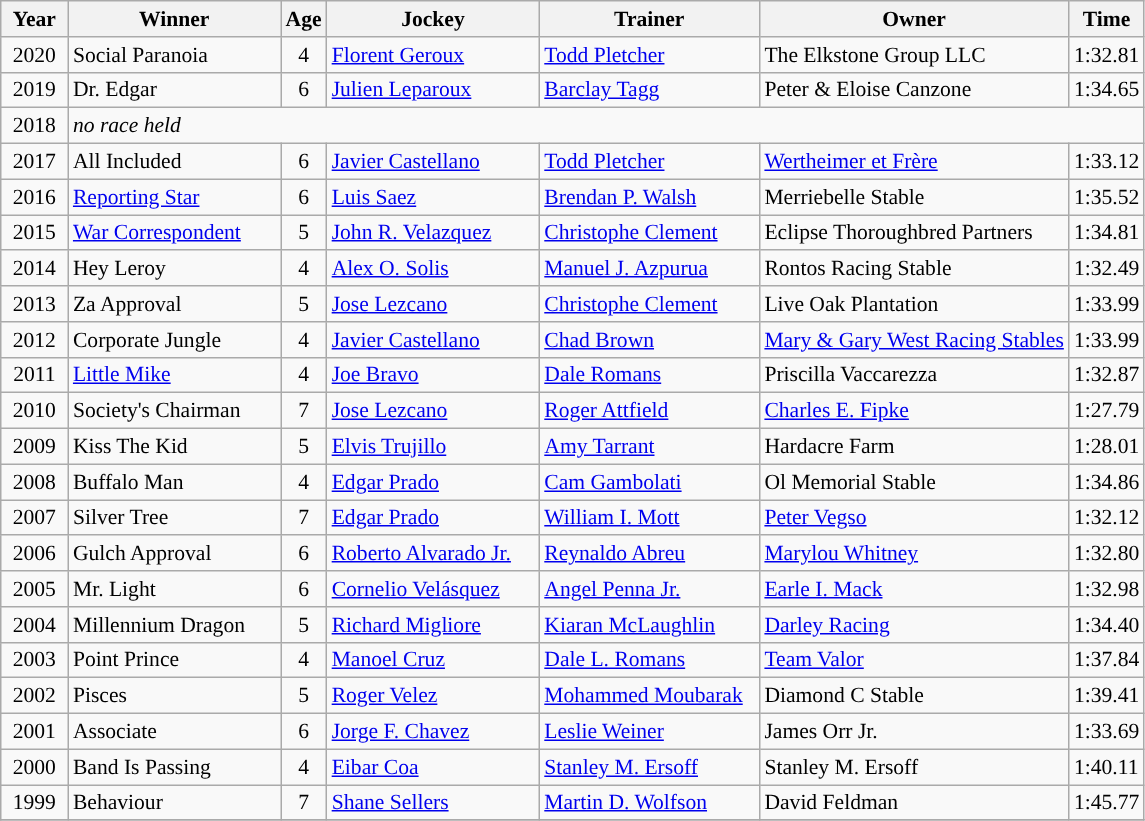<table class="wikitable sortable" style="font-size:90%">
<tr>
<th style="width:38px">Year<br></th>
<th style="width:135px">Winner<br></th>
<th>Age<br></th>
<th style="width:135px">Jockey<br></th>
<th style="width:140px">Trainer<br></th>
<th>Owner<br></th>
<th>Time</th>
</tr>
<tr>
<td align=center>2020</td>
<td>Social Paranoia</td>
<td align=center>4</td>
<td><a href='#'>Florent Geroux</a></td>
<td><a href='#'>Todd Pletcher</a></td>
<td>The Elkstone Group LLC</td>
<td>1:32.81</td>
</tr>
<tr>
<td align=center>2019</td>
<td>Dr. Edgar</td>
<td align=center>6</td>
<td><a href='#'>Julien Leparoux</a></td>
<td><a href='#'>Barclay Tagg</a></td>
<td>Peter & Eloise Canzone</td>
<td>1:34.65</td>
</tr>
<tr>
<td align=center>2018</td>
<td colspan=8><em>no race held</em></td>
</tr>
<tr>
<td align=center>2017</td>
<td>All Included</td>
<td align=center>6</td>
<td><a href='#'>Javier Castellano</a></td>
<td><a href='#'>Todd Pletcher</a></td>
<td><a href='#'>Wertheimer et Frère</a></td>
<td>1:33.12</td>
</tr>
<tr>
<td align=center>2016</td>
<td><a href='#'>Reporting Star</a></td>
<td align=center>6</td>
<td><a href='#'>Luis Saez</a></td>
<td><a href='#'>Brendan P. Walsh</a></td>
<td>Merriebelle Stable</td>
<td>1:35.52</td>
</tr>
<tr>
<td align=center>2015</td>
<td><a href='#'>War Correspondent</a></td>
<td align=center>5</td>
<td><a href='#'>John R. Velazquez</a></td>
<td><a href='#'>Christophe Clement</a></td>
<td>Eclipse Thoroughbred Partners</td>
<td>1:34.81</td>
</tr>
<tr>
<td align=center>2014</td>
<td>Hey Leroy</td>
<td align=center>4</td>
<td><a href='#'>Alex O. Solis</a></td>
<td><a href='#'>Manuel J. Azpurua</a></td>
<td>Rontos Racing Stable</td>
<td>1:32.49</td>
</tr>
<tr>
<td align=center>2013</td>
<td>Za Approval</td>
<td align=center>5</td>
<td><a href='#'>Jose Lezcano</a></td>
<td><a href='#'>Christophe Clement</a></td>
<td>Live Oak Plantation</td>
<td>1:33.99</td>
</tr>
<tr>
<td align=center>2012</td>
<td>Corporate Jungle</td>
<td align=center>4</td>
<td><a href='#'>Javier Castellano</a></td>
<td><a href='#'>Chad Brown</a></td>
<td><a href='#'>Mary & Gary West Racing Stables</a></td>
<td>1:33.99</td>
</tr>
<tr>
<td align=center>2011</td>
<td><a href='#'>Little Mike</a></td>
<td align=center>4</td>
<td><a href='#'>Joe Bravo</a></td>
<td><a href='#'>Dale Romans</a></td>
<td>Priscilla Vaccarezza</td>
<td>1:32.87</td>
</tr>
<tr>
<td align=center>2010</td>
<td>Society's Chairman</td>
<td align=center>7</td>
<td><a href='#'>Jose Lezcano</a></td>
<td><a href='#'>Roger Attfield</a></td>
<td><a href='#'>Charles E. Fipke</a></td>
<td>1:27.79</td>
</tr>
<tr>
<td align=center>2009</td>
<td>Kiss The Kid</td>
<td align=center>5</td>
<td><a href='#'>Elvis Trujillo</a></td>
<td><a href='#'>Amy Tarrant</a></td>
<td>Hardacre Farm</td>
<td>1:28.01</td>
</tr>
<tr>
<td align=center>2008</td>
<td>Buffalo Man</td>
<td align=center>4</td>
<td><a href='#'>Edgar Prado</a></td>
<td><a href='#'>Cam Gambolati</a></td>
<td>Ol Memorial Stable</td>
<td>1:34.86</td>
</tr>
<tr>
<td align=center>2007</td>
<td>Silver Tree</td>
<td align=center>7</td>
<td><a href='#'>Edgar Prado</a></td>
<td><a href='#'>William I. Mott</a></td>
<td><a href='#'>Peter Vegso</a></td>
<td>1:32.12</td>
</tr>
<tr>
<td align=center>2006</td>
<td>Gulch Approval</td>
<td align=center>6</td>
<td><a href='#'>Roberto Alvarado Jr.</a></td>
<td><a href='#'>Reynaldo Abreu</a></td>
<td><a href='#'>Marylou Whitney</a></td>
<td>1:32.80</td>
</tr>
<tr>
<td align=center>2005</td>
<td>Mr. Light</td>
<td align=center>6</td>
<td><a href='#'>Cornelio Velásquez</a></td>
<td><a href='#'>Angel Penna Jr.</a></td>
<td><a href='#'>Earle I. Mack</a></td>
<td>1:32.98</td>
</tr>
<tr>
<td align=center>2004</td>
<td>Millennium Dragon</td>
<td align=center>5</td>
<td><a href='#'>Richard Migliore</a></td>
<td><a href='#'>Kiaran McLaughlin</a></td>
<td><a href='#'>Darley Racing</a></td>
<td>1:34.40</td>
</tr>
<tr>
<td align=center>2003</td>
<td>Point Prince</td>
<td align=center>4</td>
<td><a href='#'>Manoel Cruz</a></td>
<td><a href='#'>Dale L. Romans</a></td>
<td><a href='#'>Team Valor</a></td>
<td>1:37.84</td>
</tr>
<tr>
<td align=center>2002</td>
<td>Pisces</td>
<td align=center>5</td>
<td><a href='#'>Roger Velez</a></td>
<td><a href='#'>Mohammed Moubarak</a></td>
<td>Diamond C Stable</td>
<td>1:39.41</td>
</tr>
<tr>
<td align=center>2001</td>
<td>Associate</td>
<td align=center>6</td>
<td><a href='#'>Jorge F. Chavez</a></td>
<td><a href='#'>Leslie Weiner</a></td>
<td>James Orr Jr.</td>
<td>1:33.69</td>
</tr>
<tr>
<td align=center>2000</td>
<td>Band Is Passing</td>
<td align=center>4</td>
<td><a href='#'>Eibar Coa</a></td>
<td><a href='#'>Stanley M. Ersoff</a></td>
<td>Stanley M. Ersoff</td>
<td>1:40.11</td>
</tr>
<tr>
<td align=center>1999</td>
<td>Behaviour</td>
<td align=center>7</td>
<td><a href='#'>Shane Sellers</a></td>
<td><a href='#'>Martin D. Wolfson</a></td>
<td>David Feldman</td>
<td>1:45.77</td>
</tr>
<tr>
</tr>
</table>
